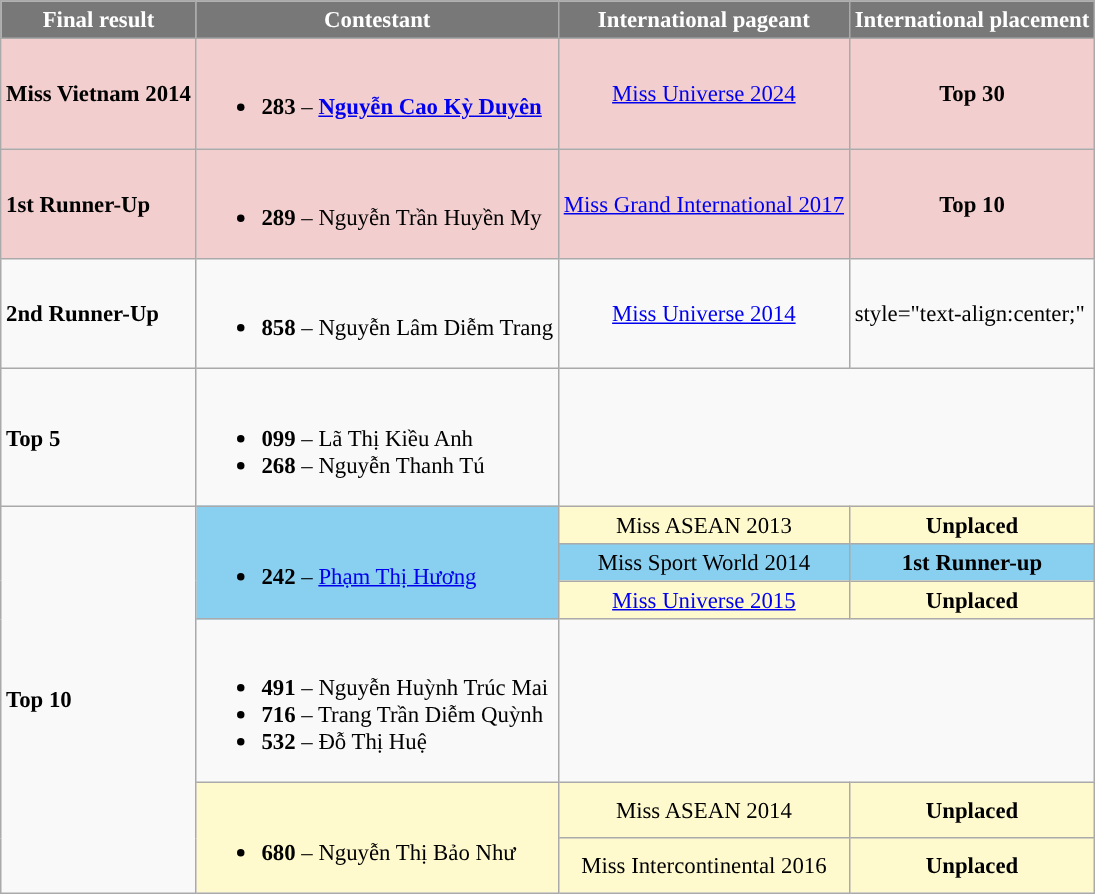<table class="wikitable sortable" style="font-size: 95%;">
<tr>
<th style="background-color:#787878;color:#FFFFFF;">Final result</th>
<th style="background-color:#787878;color:#FFFFFF;">Contestant</th>
<th style="background-color:#787878;color:#FFFFFF;">International pageant</th>
<th style="background-color:#787878;color:#FFFFFF;">International placement</th>
</tr>
<tr style="background:#F2CECE;">
<td><strong>Miss Vietnam 2014</strong></td>
<td><br><ul><li><strong>283</strong> – <strong><a href='#'>Nguyễn Cao Kỳ Duyên</a></strong></li></ul></td>
<td style="text-align:center;"><a href='#'>Miss Universe 2024</a></td>
<td style="text-align:center;"><strong>Top 30</strong></td>
</tr>
<tr style="background:#F2CECE;">
<td><strong>1st Runner-Up</strong></td>
<td><br><ul><li><strong>289</strong> – Nguyễn Trần Huyền My</li></ul></td>
<td style="text-align:center;"><a href='#'>Miss Grand International 2017</a></td>
<td style="text-align:center;"><strong>Top 10</strong></td>
</tr>
<tr>
<td><strong>2nd Runner-Up</strong></td>
<td><br><ul><li><strong>858</strong> – Nguyễn Lâm Diễm Trang</li></ul></td>
<td style="text-align:center;"><a href='#'>Miss Universe 2014</a></td>
<td>style="text-align:center;" </td>
</tr>
<tr>
<td><strong>Top 5</strong></td>
<td><br><ul><li><strong>099</strong> – Lã Thị Kiều Anh</li><li><strong>268</strong> – Nguyễn Thanh Tú</li></ul></td>
</tr>
<tr>
<td rowspan="6"><strong>Top 10</strong></td>
<td rowspan="3" style="background:#89CFF0;"><br><ul><li><strong>242</strong> – <a href='#'>Phạm Thị Hương</a></li></ul></td>
<td style="background:#FFFACD; text-align:center;">Miss ASEAN 2013</td>
<td style="background:#FFFACD; text-align:center;"><strong>Unplaced</strong></td>
</tr>
<tr style="background:#89CFF0;">
<td style="text-align:center;">Miss Sport World 2014</td>
<td style="text-align:center;"><strong>1st Runner-up</strong></td>
</tr>
<tr style="background:#FFFACD;">
<td style="text-align:center;"><a href='#'>Miss Universe 2015</a></td>
<td style="text-align:center;"><strong>Unplaced</strong></td>
</tr>
<tr>
<td><br><ul><li><strong>491</strong> – Nguyễn Huỳnh Trúc Mai</li><li><strong>716</strong> – Trang Trần Diễm Quỳnh</li><li><strong>532</strong> – Đỗ Thị Huệ</li></ul></td>
</tr>
<tr>
<td rowspan="2" style="background:#FFFACD;"><br><ul><li><strong>680</strong> – Nguyễn Thị Bảo Như</li></ul></td>
<td style="background:#FFFACD; text-align:center;">Miss ASEAN 2014</td>
<td style="background:#FFFACD; text-align:center;"><strong>Unplaced</strong></td>
</tr>
<tr style="background:#FFFACD;">
<td style="text-align:center;">Miss Intercontinental 2016</td>
<td style="text-align:center;"><strong>Unplaced</strong></td>
</tr>
</table>
